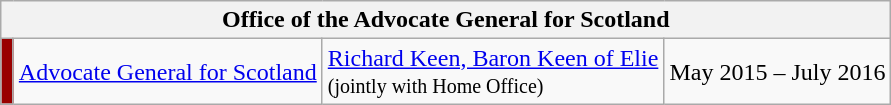<table class="wikitable">
<tr>
<th colspan=4>Office of the Advocate General for Scotland</th>
</tr>
<tr>
<td style="width:1px; background:#900;"></td>
<td><a href='#'>Advocate General for Scotland</a></td>
<td><a href='#'>Richard Keen, Baron Keen of Elie</a><br><small>(jointly with Home Office)</small></td>
<td>May 2015 – July 2016</td>
</tr>
</table>
